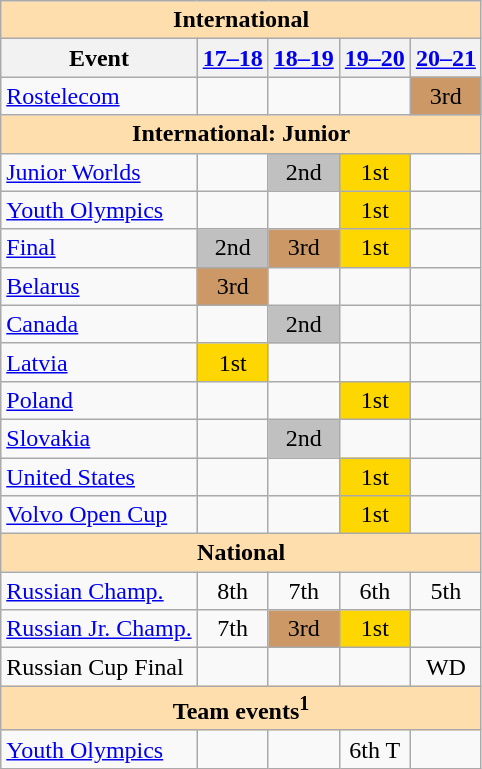<table class="wikitable" style="text-align:center">
<tr>
<th style="background-color: #ffdead; " colspan=5 align=center>International</th>
</tr>
<tr>
<th>Event</th>
<th><a href='#'>17–18</a></th>
<th><a href='#'>18–19</a></th>
<th><a href='#'>19–20</a></th>
<th><a href='#'>20–21</a></th>
</tr>
<tr>
<td align=left> <a href='#'>Rostelecom</a></td>
<td></td>
<td></td>
<td></td>
<td bgcolor=cc9966>3rd</td>
</tr>
<tr>
<th style="background-color: #ffdead; " colspan=5 align=center>International: Junior</th>
</tr>
<tr>
<td align=left><a href='#'>Junior Worlds</a></td>
<td></td>
<td bgcolor=silver>2nd</td>
<td bgcolor=gold>1st</td>
<td></td>
</tr>
<tr>
<td align=left><a href='#'>Youth Olympics</a></td>
<td></td>
<td></td>
<td bgcolor=gold>1st</td>
<td></td>
</tr>
<tr>
<td align=left> <a href='#'>Final</a></td>
<td bgcolor=silver>2nd</td>
<td bgcolor=cc9966>3rd</td>
<td bgcolor=gold>1st</td>
<td></td>
</tr>
<tr>
<td align=left> <a href='#'>Belarus</a></td>
<td bgcolor=cc9966>3rd</td>
<td></td>
<td></td>
<td></td>
</tr>
<tr>
<td align=left> <a href='#'>Canada</a></td>
<td></td>
<td bgcolor=silver>2nd</td>
<td></td>
<td></td>
</tr>
<tr>
<td align=left> <a href='#'>Latvia</a></td>
<td bgcolor=gold>1st</td>
<td></td>
<td></td>
<td></td>
</tr>
<tr>
<td align=left> <a href='#'>Poland</a></td>
<td></td>
<td></td>
<td bgcolor=gold>1st</td>
<td></td>
</tr>
<tr>
<td align=left> <a href='#'>Slovakia</a></td>
<td></td>
<td bgcolor=silver>2nd</td>
<td></td>
<td></td>
</tr>
<tr>
<td align=left> <a href='#'>United States</a></td>
<td></td>
<td></td>
<td bgcolor=gold>1st</td>
<td></td>
</tr>
<tr>
<td align=left><a href='#'>Volvo Open Cup</a></td>
<td></td>
<td></td>
<td bgcolor=gold>1st</td>
<td></td>
</tr>
<tr>
<th style="background-color: #ffdead; " colspan=5 align=center>National</th>
</tr>
<tr>
<td align=left><a href='#'>Russian Champ.</a></td>
<td>8th</td>
<td>7th</td>
<td>6th</td>
<td>5th</td>
</tr>
<tr>
<td align=left><a href='#'>Russian Jr. Champ.</a></td>
<td>7th</td>
<td bgcolor=cc9966>3rd</td>
<td bgcolor=gold>1st</td>
<td></td>
</tr>
<tr>
<td align=left>Russian Cup Final</td>
<td></td>
<td></td>
<td></td>
<td>WD</td>
</tr>
<tr>
<th style="background-color: #ffdead; " colspan=5 align=center>Team events<sup>1</sup></th>
</tr>
<tr>
<td align=left><a href='#'>Youth Olympics</a></td>
<td></td>
<td></td>
<td>6th T</td>
<td></td>
</tr>
</table>
